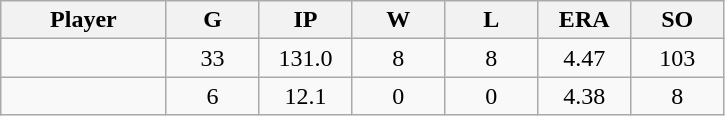<table class="wikitable sortable">
<tr>
<th bgcolor="#DDDDFF" width="16%">Player</th>
<th bgcolor="#DDDDFF" width="9%">G</th>
<th bgcolor="#DDDDFF" width="9%">IP</th>
<th bgcolor="#DDDDFF" width="9%">W</th>
<th bgcolor="#DDDDFF" width="9%">L</th>
<th bgcolor="#DDDDFF" width="9%">ERA</th>
<th bgcolor="#DDDDFF" width="9%">SO</th>
</tr>
<tr align="center">
<td></td>
<td>33</td>
<td>131.0</td>
<td>8</td>
<td>8</td>
<td>4.47</td>
<td>103</td>
</tr>
<tr align="center">
<td></td>
<td>6</td>
<td>12.1</td>
<td>0</td>
<td>0</td>
<td>4.38</td>
<td>8</td>
</tr>
</table>
